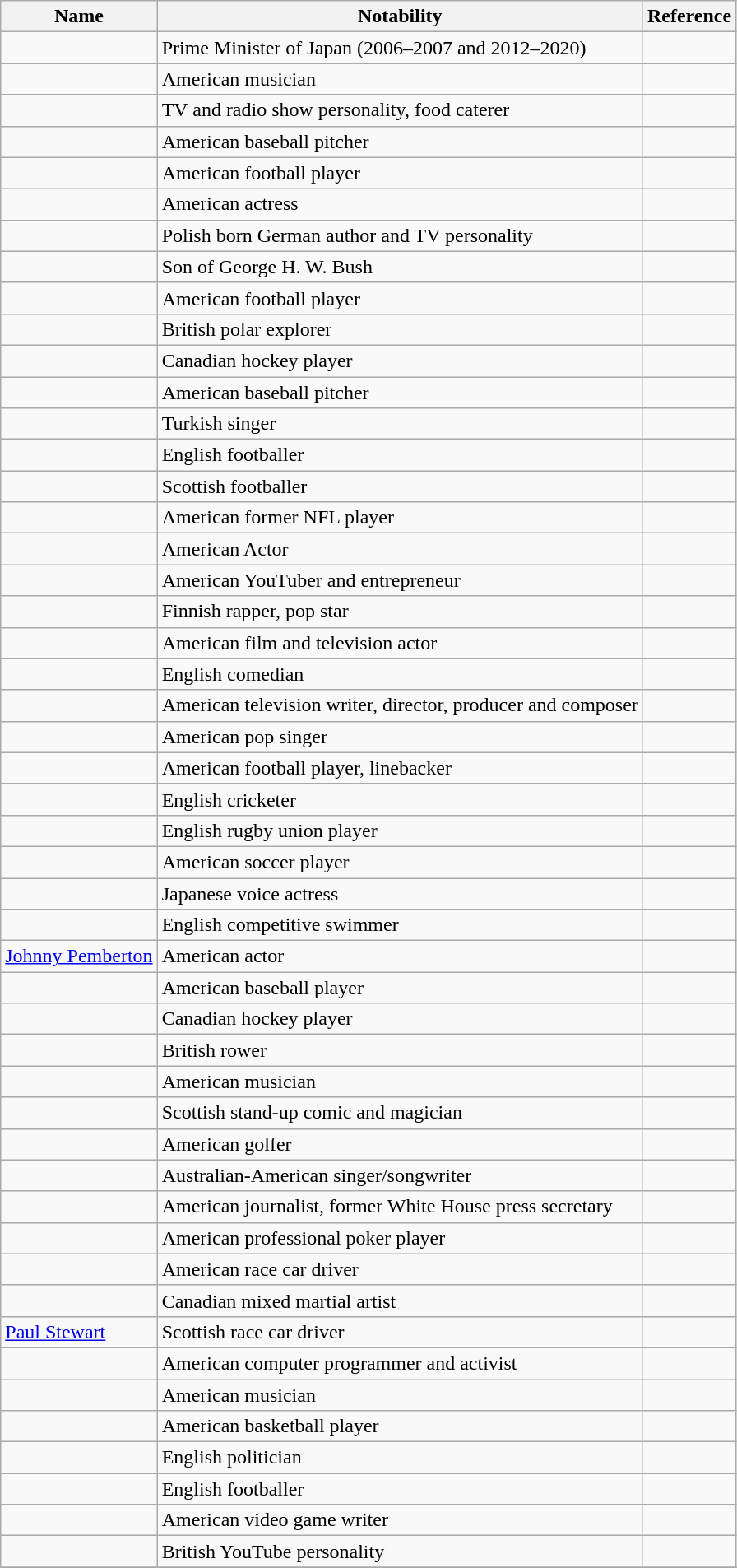<table class="sortable wikitable">
<tr>
<th>Name</th>
<th>Notability</th>
<th>Reference</th>
</tr>
<tr>
<td></td>
<td>Prime Minister of Japan (2006–2007 and 2012–2020)</td>
<td></td>
</tr>
<tr>
<td></td>
<td>American musician</td>
<td></td>
</tr>
<tr>
<td></td>
<td>TV and radio show personality, food caterer</td>
<td></td>
</tr>
<tr>
<td></td>
<td>American baseball pitcher</td>
<td></td>
</tr>
<tr>
<td></td>
<td>American football player</td>
<td></td>
</tr>
<tr>
<td></td>
<td>American actress</td>
<td></td>
</tr>
<tr>
<td></td>
<td>Polish born German author and TV personality</td>
<td></td>
</tr>
<tr>
<td></td>
<td>Son of George H. W. Bush</td>
<td></td>
</tr>
<tr>
<td></td>
<td>American football player</td>
<td></td>
</tr>
<tr>
<td></td>
<td>British polar explorer</td>
<td></td>
</tr>
<tr>
<td></td>
<td>Canadian hockey player</td>
<td></td>
</tr>
<tr>
<td></td>
<td>American baseball pitcher</td>
<td></td>
</tr>
<tr>
<td></td>
<td>Turkish singer</td>
<td></td>
</tr>
<tr>
<td></td>
<td>English footballer</td>
<td></td>
</tr>
<tr>
<td></td>
<td>Scottish footballer</td>
<td></td>
</tr>
<tr>
<td></td>
<td>American former NFL player</td>
<td></td>
</tr>
<tr>
<td></td>
<td>American Actor</td>
<td></td>
</tr>
<tr>
<td></td>
<td>American YouTuber and entrepreneur</td>
<td></td>
</tr>
<tr>
<td></td>
<td>Finnish rapper, pop star</td>
<td></td>
</tr>
<tr>
<td></td>
<td>American film and television actor</td>
<td></td>
</tr>
<tr>
<td></td>
<td>English comedian</td>
<td></td>
</tr>
<tr>
<td></td>
<td>American television writer, director, producer and composer</td>
<td></td>
</tr>
<tr>
<td></td>
<td>American pop singer</td>
<td></td>
</tr>
<tr>
<td></td>
<td>American football player, linebacker</td>
<td></td>
</tr>
<tr>
<td></td>
<td>English cricketer</td>
<td></td>
</tr>
<tr>
<td></td>
<td>English rugby union player</td>
<td></td>
</tr>
<tr>
<td></td>
<td>American soccer player</td>
<td></td>
</tr>
<tr>
<td></td>
<td>Japanese voice actress</td>
<td></td>
</tr>
<tr>
<td></td>
<td>English competitive swimmer</td>
<td></td>
</tr>
<tr>
<td><a href='#'>Johnny Pemberton</a></td>
<td>American actor</td>
<td></td>
</tr>
<tr>
<td></td>
<td>American baseball player</td>
<td></td>
</tr>
<tr>
<td></td>
<td>Canadian hockey player</td>
<td></td>
</tr>
<tr>
<td></td>
<td>British rower</td>
<td></td>
</tr>
<tr>
<td></td>
<td>American musician</td>
<td></td>
</tr>
<tr>
<td></td>
<td>Scottish stand-up comic and magician</td>
<td></td>
</tr>
<tr>
<td></td>
<td>American golfer</td>
<td></td>
</tr>
<tr>
<td></td>
<td>Australian-American singer/songwriter</td>
<td></td>
</tr>
<tr>
<td></td>
<td>American journalist, former White House press secretary</td>
<td></td>
</tr>
<tr>
<td></td>
<td>American professional poker player</td>
<td></td>
</tr>
<tr>
<td></td>
<td>American race car driver</td>
<td></td>
</tr>
<tr>
<td></td>
<td>Canadian mixed martial artist</td>
<td></td>
</tr>
<tr>
<td><a href='#'>Paul Stewart</a></td>
<td>Scottish race car driver</td>
<td></td>
</tr>
<tr>
<td></td>
<td>American computer programmer and activist</td>
<td></td>
</tr>
<tr>
<td></td>
<td>American musician</td>
<td></td>
</tr>
<tr>
<td></td>
<td>American basketball player</td>
<td></td>
</tr>
<tr>
<td></td>
<td>English politician</td>
<td></td>
</tr>
<tr>
<td></td>
<td>English footballer</td>
<td></td>
</tr>
<tr>
<td></td>
<td>American video game writer</td>
<td></td>
</tr>
<tr>
<td></td>
<td>British YouTube personality</td>
<td></td>
</tr>
<tr>
</tr>
</table>
